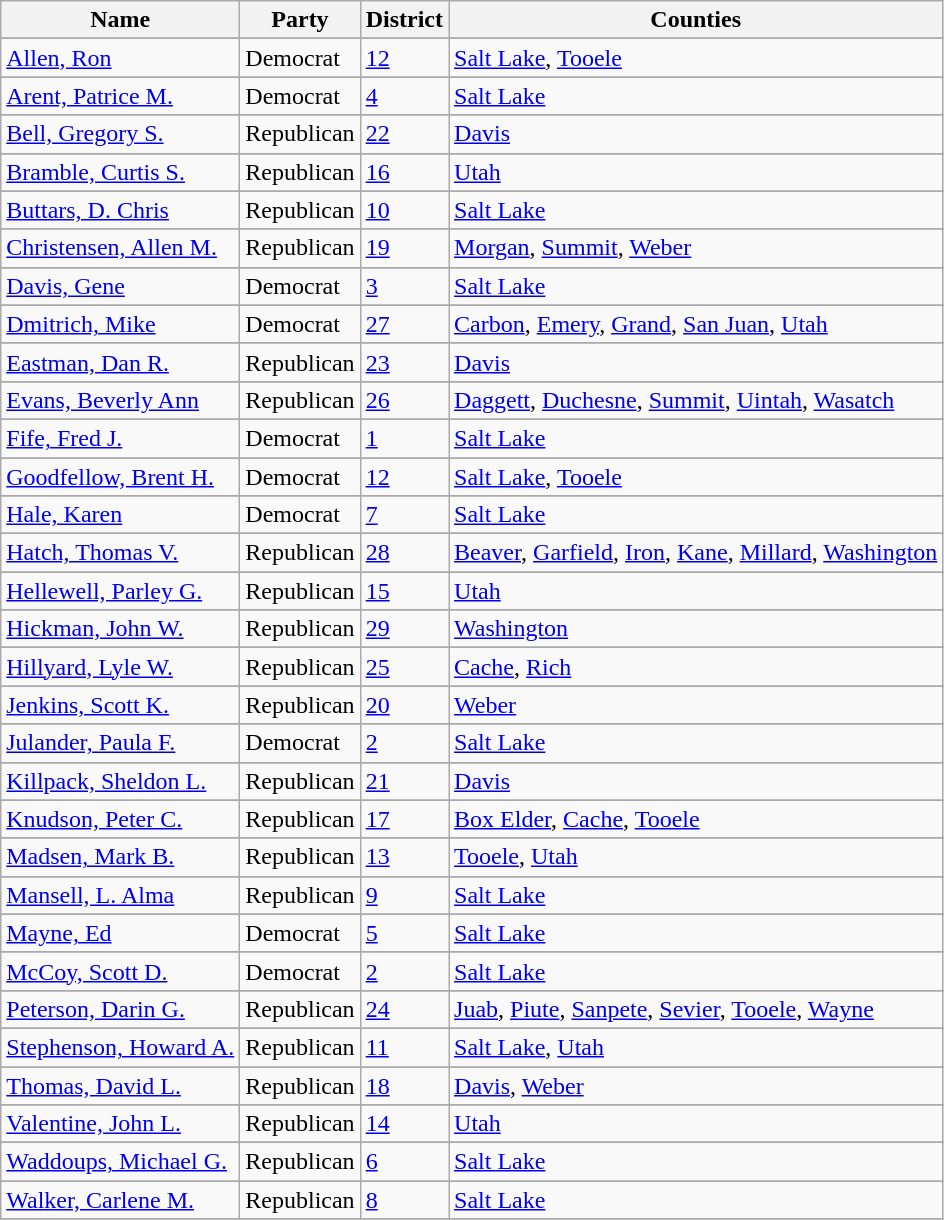<table class="wikitable">
<tr>
<th>Name</th>
<th>Party</th>
<th>District</th>
<th>Counties</th>
</tr>
<tr>
</tr>
<tr>
<td><a href='#'>Allen, Ron</a></td>
<td>Democrat</td>
<td><a href='#'>12</a></td>
<td><a href='#'>Salt Lake</a>, <a href='#'>Tooele</a></td>
</tr>
<tr>
</tr>
<tr>
<td><a href='#'>Arent, Patrice M.</a></td>
<td>Democrat</td>
<td><a href='#'>4</a></td>
<td><a href='#'>Salt Lake</a></td>
</tr>
<tr>
</tr>
<tr>
<td><a href='#'>Bell, Gregory S.</a></td>
<td>Republican</td>
<td><a href='#'>22</a></td>
<td><a href='#'>Davis</a></td>
</tr>
<tr>
</tr>
<tr>
<td><a href='#'>Bramble, Curtis S.</a></td>
<td>Republican</td>
<td><a href='#'>16</a></td>
<td><a href='#'>Utah</a></td>
</tr>
<tr>
</tr>
<tr>
<td><a href='#'>Buttars, D. Chris</a></td>
<td>Republican</td>
<td><a href='#'>10</a></td>
<td><a href='#'>Salt Lake</a></td>
</tr>
<tr>
</tr>
<tr>
<td><a href='#'>Christensen, Allen M.</a></td>
<td>Republican</td>
<td><a href='#'>19</a></td>
<td><a href='#'>Morgan</a>, <a href='#'>Summit</a>, <a href='#'>Weber</a></td>
</tr>
<tr>
</tr>
<tr>
<td><a href='#'>Davis, Gene</a></td>
<td>Democrat</td>
<td><a href='#'>3</a></td>
<td><a href='#'>Salt Lake</a></td>
</tr>
<tr>
</tr>
<tr>
<td><a href='#'>Dmitrich, Mike</a></td>
<td>Democrat</td>
<td><a href='#'>27</a></td>
<td><a href='#'>Carbon</a>, <a href='#'>Emery</a>, <a href='#'>Grand</a>, <a href='#'>San Juan</a>, <a href='#'>Utah</a></td>
</tr>
<tr>
</tr>
<tr>
<td><a href='#'>Eastman, Dan R.</a></td>
<td>Republican</td>
<td><a href='#'>23</a></td>
<td><a href='#'>Davis</a></td>
</tr>
<tr>
</tr>
<tr>
<td><a href='#'>Evans, Beverly Ann</a></td>
<td>Republican</td>
<td><a href='#'>26</a></td>
<td><a href='#'>Daggett</a>, <a href='#'>Duchesne</a>, <a href='#'>Summit</a>, <a href='#'>Uintah</a>, <a href='#'>Wasatch</a></td>
</tr>
<tr>
</tr>
<tr>
<td><a href='#'>Fife, Fred J.</a></td>
<td>Democrat</td>
<td><a href='#'>1</a></td>
<td><a href='#'>Salt Lake</a></td>
</tr>
<tr>
</tr>
<tr>
<td><a href='#'>Goodfellow, Brent H.</a></td>
<td>Democrat</td>
<td><a href='#'>12</a></td>
<td><a href='#'>Salt Lake</a>, <a href='#'>Tooele</a></td>
</tr>
<tr>
</tr>
<tr>
<td><a href='#'>Hale, Karen</a></td>
<td>Democrat</td>
<td><a href='#'>7</a></td>
<td><a href='#'>Salt Lake</a></td>
</tr>
<tr>
</tr>
<tr>
<td><a href='#'>Hatch, Thomas V.</a></td>
<td>Republican</td>
<td><a href='#'>28</a></td>
<td><a href='#'>Beaver</a>, <a href='#'>Garfield</a>, <a href='#'>Iron</a>, <a href='#'>Kane</a>, <a href='#'>Millard</a>, <a href='#'>Washington</a></td>
</tr>
<tr>
</tr>
<tr>
<td><a href='#'>Hellewell, Parley G.</a></td>
<td>Republican</td>
<td><a href='#'>15</a></td>
<td><a href='#'>Utah</a></td>
</tr>
<tr>
</tr>
<tr>
<td><a href='#'>Hickman, John W.</a></td>
<td>Republican</td>
<td><a href='#'>29</a></td>
<td><a href='#'>Washington</a></td>
</tr>
<tr>
</tr>
<tr>
<td><a href='#'>Hillyard, Lyle W.</a></td>
<td>Republican</td>
<td><a href='#'>25</a></td>
<td><a href='#'>Cache</a>, <a href='#'>Rich</a></td>
</tr>
<tr>
</tr>
<tr>
<td><a href='#'>Jenkins, Scott K.</a></td>
<td>Republican</td>
<td><a href='#'>20</a></td>
<td><a href='#'>Weber</a></td>
</tr>
<tr>
</tr>
<tr>
<td><a href='#'>Julander, Paula F.</a></td>
<td>Democrat</td>
<td><a href='#'>2</a></td>
<td><a href='#'>Salt Lake</a></td>
</tr>
<tr>
</tr>
<tr>
<td><a href='#'>Killpack, Sheldon L.</a></td>
<td>Republican</td>
<td><a href='#'>21</a></td>
<td><a href='#'>Davis</a></td>
</tr>
<tr>
</tr>
<tr>
<td><a href='#'>Knudson, Peter C.</a></td>
<td>Republican</td>
<td><a href='#'>17</a></td>
<td><a href='#'>Box Elder</a>, <a href='#'>Cache</a>, <a href='#'>Tooele</a></td>
</tr>
<tr>
</tr>
<tr>
<td><a href='#'>Madsen, Mark B.</a></td>
<td>Republican</td>
<td><a href='#'>13</a></td>
<td><a href='#'>Tooele</a>, <a href='#'>Utah</a></td>
</tr>
<tr>
</tr>
<tr>
<td><a href='#'>Mansell, L. Alma</a></td>
<td>Republican</td>
<td><a href='#'>9</a></td>
<td><a href='#'>Salt Lake</a></td>
</tr>
<tr>
</tr>
<tr>
<td><a href='#'>Mayne, Ed</a></td>
<td>Democrat</td>
<td><a href='#'>5</a></td>
<td><a href='#'>Salt Lake</a></td>
</tr>
<tr>
</tr>
<tr>
<td><a href='#'>McCoy, Scott D.</a></td>
<td>Democrat</td>
<td><a href='#'>2</a></td>
<td><a href='#'>Salt Lake</a></td>
</tr>
<tr>
</tr>
<tr>
<td><a href='#'>Peterson, Darin G.</a></td>
<td>Republican</td>
<td><a href='#'>24</a></td>
<td><a href='#'>Juab</a>, <a href='#'>Piute</a>, <a href='#'>Sanpete</a>, <a href='#'>Sevier</a>, <a href='#'>Tooele</a>, <a href='#'>Wayne</a></td>
</tr>
<tr>
</tr>
<tr>
<td><a href='#'>Stephenson, Howard A.</a></td>
<td>Republican</td>
<td><a href='#'>11</a></td>
<td><a href='#'>Salt Lake</a>, <a href='#'>Utah</a></td>
</tr>
<tr>
</tr>
<tr>
<td><a href='#'>Thomas, David L.</a></td>
<td>Republican</td>
<td><a href='#'>18</a></td>
<td><a href='#'>Davis</a>, <a href='#'>Weber</a></td>
</tr>
<tr>
</tr>
<tr>
<td><a href='#'>Valentine, John L.</a></td>
<td>Republican</td>
<td><a href='#'>14</a></td>
<td><a href='#'>Utah</a></td>
</tr>
<tr>
</tr>
<tr>
<td><a href='#'>Waddoups, Michael G.</a></td>
<td>Republican</td>
<td><a href='#'>6</a></td>
<td><a href='#'>Salt Lake</a></td>
</tr>
<tr>
</tr>
<tr>
<td><a href='#'>Walker, Carlene M.</a></td>
<td>Republican</td>
<td><a href='#'>8</a></td>
<td><a href='#'>Salt Lake</a></td>
</tr>
<tr>
</tr>
</table>
